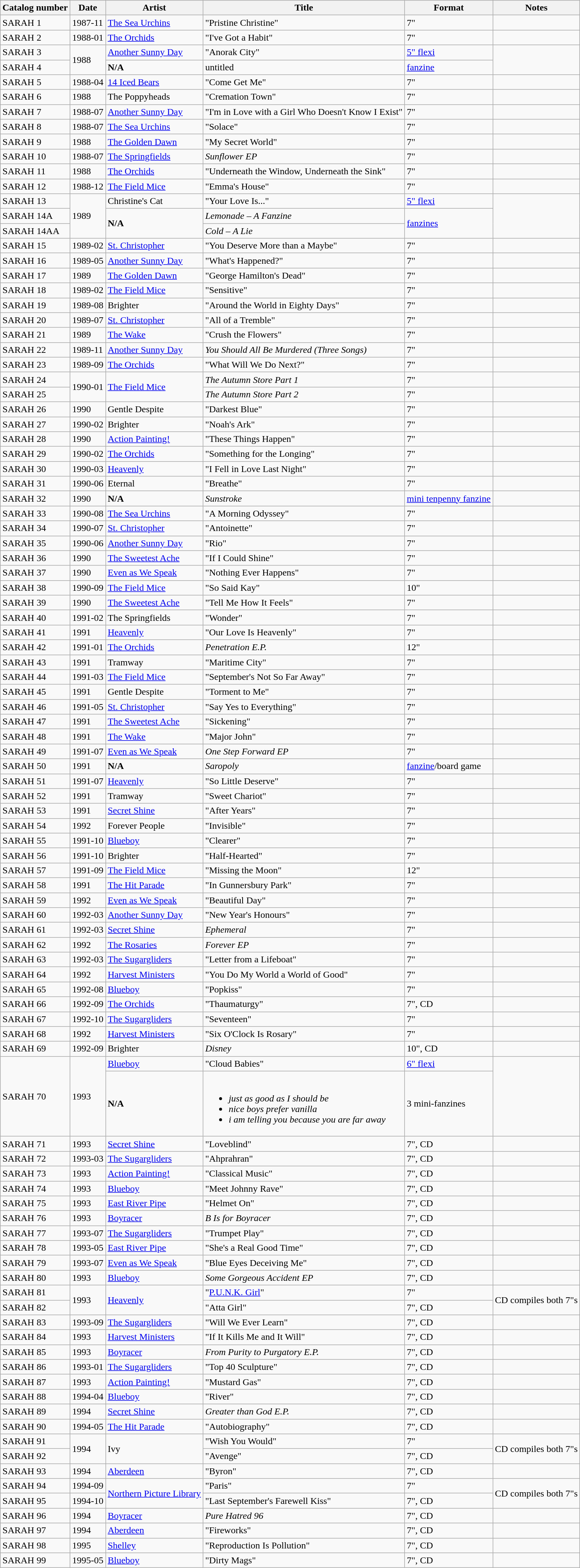<table class="wikitable">
<tr>
<th>Catalog number</th>
<th>Date</th>
<th>Artist</th>
<th>Title</th>
<th>Format</th>
<th>Notes</th>
</tr>
<tr>
<td>SARAH 1</td>
<td>1987-11</td>
<td><a href='#'>The Sea Urchins</a></td>
<td>"Pristine Christine"</td>
<td>7"</td>
<td></td>
</tr>
<tr>
<td>SARAH 2</td>
<td>1988-01</td>
<td><a href='#'>The Orchids</a></td>
<td>"I've Got a Habit"</td>
<td>7"</td>
<td></td>
</tr>
<tr>
<td>SARAH 3</td>
<td rowspan="2">1988</td>
<td><a href='#'>Another Sunny Day</a></td>
<td>"Anorak City"</td>
<td><a href='#'>5" flexi</a></td>
<td rowspan="2"></td>
</tr>
<tr>
<td>SARAH 4</td>
<td><strong>N/A</strong></td>
<td>untitled</td>
<td><a href='#'>fanzine</a></td>
</tr>
<tr>
<td>SARAH 5</td>
<td>1988-04</td>
<td><a href='#'>14 Iced Bears</a></td>
<td>"Come Get Me"</td>
<td>7"</td>
<td></td>
</tr>
<tr>
<td>SARAH 6</td>
<td>1988</td>
<td>The Poppyheads</td>
<td>"Cremation Town"</td>
<td>7"</td>
<td></td>
</tr>
<tr>
<td>SARAH 7</td>
<td>1988-07</td>
<td><a href='#'>Another Sunny Day</a></td>
<td>"I'm in Love with a Girl Who Doesn't Know I Exist"</td>
<td>7"</td>
<td></td>
</tr>
<tr>
<td>SARAH 8</td>
<td>1988-07</td>
<td><a href='#'>The Sea Urchins</a></td>
<td>"Solace"</td>
<td>7"</td>
<td></td>
</tr>
<tr>
<td>SARAH 9</td>
<td>1988</td>
<td><a href='#'>The Golden Dawn</a></td>
<td>"My Secret World"</td>
<td>7"</td>
<td></td>
</tr>
<tr>
<td>SARAH 10</td>
<td>1988-07</td>
<td><a href='#'>The Springfields</a></td>
<td><em>Sunflower EP</em></td>
<td>7"</td>
<td></td>
</tr>
<tr>
<td>SARAH 11</td>
<td>1988</td>
<td><a href='#'>The Orchids</a></td>
<td>"Underneath the Window, Underneath the Sink"</td>
<td>7"</td>
<td></td>
</tr>
<tr>
<td>SARAH 12</td>
<td>1988-12</td>
<td><a href='#'>The Field Mice</a></td>
<td>"Emma's House"</td>
<td>7"</td>
<td></td>
</tr>
<tr>
<td>SARAH 13</td>
<td rowspan="3">1989</td>
<td>Christine's Cat</td>
<td>"Your Love Is..."</td>
<td><a href='#'>5" flexi</a></td>
<td rowspan="3"></td>
</tr>
<tr>
<td>SARAH 14A</td>
<td rowspan="2"><strong>N/A</strong></td>
<td><em>Lemonade – A Fanzine</em></td>
<td rowspan="2"><a href='#'>fanzines</a></td>
</tr>
<tr>
<td>SARAH 14AA</td>
<td><em>Cold – A Lie</em></td>
</tr>
<tr>
<td>SARAH 15</td>
<td>1989-02</td>
<td><a href='#'>St. Christopher</a></td>
<td>"You Deserve More than a Maybe"</td>
<td>7"</td>
<td></td>
</tr>
<tr>
<td>SARAH 16</td>
<td>1989-05</td>
<td><a href='#'>Another Sunny Day</a></td>
<td>"What's Happened?"</td>
<td>7"</td>
<td></td>
</tr>
<tr>
<td>SARAH 17</td>
<td>1989</td>
<td><a href='#'>The Golden Dawn</a></td>
<td>"George Hamilton's Dead"</td>
<td>7"</td>
<td></td>
</tr>
<tr>
<td>SARAH 18</td>
<td>1989-02</td>
<td><a href='#'>The Field Mice</a></td>
<td>"Sensitive"</td>
<td>7"</td>
<td></td>
</tr>
<tr>
<td>SARAH 19</td>
<td>1989-08</td>
<td>Brighter</td>
<td>"Around the World in Eighty Days"</td>
<td>7"</td>
<td></td>
</tr>
<tr>
<td>SARAH 20</td>
<td>1989-07</td>
<td><a href='#'>St. Christopher</a></td>
<td>"All of a Tremble"</td>
<td>7"</td>
<td></td>
</tr>
<tr>
<td>SARAH 21</td>
<td>1989</td>
<td><a href='#'>The Wake</a></td>
<td>"Crush the Flowers"</td>
<td>7"</td>
<td></td>
</tr>
<tr>
<td>SARAH 22</td>
<td>1989-11</td>
<td><a href='#'>Another Sunny Day</a></td>
<td><em>You Should All Be Murdered (Three Songs)</em></td>
<td>7"</td>
<td></td>
</tr>
<tr>
<td>SARAH 23</td>
<td>1989-09</td>
<td><a href='#'>The Orchids</a></td>
<td>"What Will We Do Next?"</td>
<td>7"</td>
<td></td>
</tr>
<tr>
<td>SARAH 24</td>
<td rowspan="2">1990-01</td>
<td rowspan="2"><a href='#'>The Field Mice</a></td>
<td><em>The Autumn Store Part 1</em></td>
<td>7"</td>
<td></td>
</tr>
<tr>
<td>SARAH 25</td>
<td><em>The Autumn Store Part 2</em></td>
<td>7"</td>
<td></td>
</tr>
<tr>
<td>SARAH 26</td>
<td>1990</td>
<td>Gentle Despite</td>
<td>"Darkest Blue"</td>
<td>7"</td>
<td></td>
</tr>
<tr>
<td>SARAH 27</td>
<td>1990-02</td>
<td>Brighter</td>
<td>"Noah's Ark"</td>
<td>7"</td>
<td></td>
</tr>
<tr>
<td>SARAH 28</td>
<td>1990</td>
<td><a href='#'>Action Painting!</a></td>
<td>"These Things Happen"</td>
<td>7"</td>
<td></td>
</tr>
<tr>
<td>SARAH 29</td>
<td>1990-02</td>
<td><a href='#'>The Orchids</a></td>
<td>"Something for the Longing"</td>
<td>7"</td>
<td></td>
</tr>
<tr>
<td>SARAH 30</td>
<td>1990-03</td>
<td><a href='#'>Heavenly</a></td>
<td>"I Fell in Love Last Night"</td>
<td>7"</td>
<td></td>
</tr>
<tr>
<td>SARAH 31</td>
<td>1990-06</td>
<td>Eternal</td>
<td>"Breathe"</td>
<td>7"</td>
<td></td>
</tr>
<tr>
<td>SARAH 32</td>
<td>1990</td>
<td><strong>N/A</strong></td>
<td><em>Sunstroke</em></td>
<td><a href='#'>mini tenpenny fanzine</a></td>
<td></td>
</tr>
<tr>
<td>SARAH 33</td>
<td>1990-08</td>
<td><a href='#'>The Sea Urchins</a></td>
<td>"A Morning Odyssey"</td>
<td>7"</td>
<td></td>
</tr>
<tr>
<td>SARAH 34</td>
<td>1990-07</td>
<td><a href='#'>St. Christopher</a></td>
<td>"Antoinette"</td>
<td>7"</td>
<td></td>
</tr>
<tr>
<td>SARAH 35</td>
<td>1990-06</td>
<td><a href='#'>Another Sunny Day</a></td>
<td>"Rio"</td>
<td>7"</td>
<td></td>
</tr>
<tr>
<td>SARAH 36</td>
<td>1990</td>
<td><a href='#'>The Sweetest Ache</a></td>
<td>"If I Could Shine"</td>
<td>7"</td>
<td></td>
</tr>
<tr>
<td>SARAH 37</td>
<td>1990</td>
<td><a href='#'>Even as We Speak</a></td>
<td>"Nothing Ever Happens"</td>
<td>7"</td>
<td></td>
</tr>
<tr>
<td>SARAH 38</td>
<td>1990-09</td>
<td><a href='#'>The Field Mice</a></td>
<td>"So Said Kay"</td>
<td>10"</td>
<td></td>
</tr>
<tr>
<td>SARAH 39</td>
<td>1990</td>
<td><a href='#'>The Sweetest Ache</a></td>
<td>"Tell Me How It Feels"</td>
<td>7"</td>
<td></td>
</tr>
<tr>
<td>SARAH 40</td>
<td>1991-02</td>
<td>The Springfields</td>
<td>"Wonder"</td>
<td>7"</td>
<td></td>
</tr>
<tr>
<td>SARAH 41</td>
<td>1991</td>
<td><a href='#'>Heavenly</a></td>
<td>"Our Love Is Heavenly"</td>
<td>7"</td>
<td></td>
</tr>
<tr>
<td>SARAH 42</td>
<td>1991-01</td>
<td><a href='#'>The Orchids</a></td>
<td><em>Penetration E.P.</em></td>
<td>12"</td>
<td></td>
</tr>
<tr>
<td>SARAH 43</td>
<td>1991</td>
<td>Tramway</td>
<td>"Maritime City"</td>
<td>7"</td>
<td></td>
</tr>
<tr>
<td>SARAH 44</td>
<td>1991-03</td>
<td><a href='#'>The Field Mice</a></td>
<td>"September's Not So Far Away"</td>
<td>7"</td>
<td></td>
</tr>
<tr>
<td>SARAH 45</td>
<td>1991</td>
<td>Gentle Despite</td>
<td>"Torment to Me"</td>
<td>7"</td>
<td></td>
</tr>
<tr>
<td>SARAH 46</td>
<td>1991-05</td>
<td><a href='#'>St. Christopher</a></td>
<td>"Say Yes to Everything"</td>
<td>7"</td>
<td></td>
</tr>
<tr>
<td>SARAH 47</td>
<td>1991</td>
<td><a href='#'>The Sweetest Ache</a></td>
<td>"Sickening"</td>
<td>7"</td>
<td></td>
</tr>
<tr>
<td>SARAH 48</td>
<td>1991</td>
<td><a href='#'>The Wake</a></td>
<td>"Major John"</td>
<td>7"</td>
<td></td>
</tr>
<tr>
<td>SARAH 49</td>
<td>1991-07</td>
<td><a href='#'>Even as We Speak</a></td>
<td><em>One Step Forward EP</em></td>
<td>7"</td>
<td></td>
</tr>
<tr>
<td>SARAH 50</td>
<td>1991</td>
<td><strong>N/A</strong></td>
<td><em>Saropoly</em></td>
<td><a href='#'>fanzine</a>/board game</td>
<td></td>
</tr>
<tr>
<td>SARAH 51</td>
<td>1991-07</td>
<td><a href='#'>Heavenly</a></td>
<td>"So Little Deserve"</td>
<td>7"</td>
<td></td>
</tr>
<tr>
<td>SARAH 52</td>
<td>1991</td>
<td>Tramway</td>
<td>"Sweet Chariot"</td>
<td>7"</td>
<td></td>
</tr>
<tr>
<td>SARAH 53</td>
<td>1991</td>
<td><a href='#'>Secret Shine</a></td>
<td>"After Years"</td>
<td>7"</td>
<td></td>
</tr>
<tr>
<td>SARAH 54</td>
<td>1992</td>
<td>Forever People</td>
<td>"Invisible"</td>
<td>7"</td>
<td></td>
</tr>
<tr>
<td>SARAH 55</td>
<td>1991-10</td>
<td><a href='#'>Blueboy</a></td>
<td>"Clearer"</td>
<td>7"</td>
<td></td>
</tr>
<tr>
<td>SARAH 56</td>
<td>1991-10</td>
<td>Brighter</td>
<td>"Half-Hearted"</td>
<td>7"</td>
<td></td>
</tr>
<tr>
<td>SARAH 57</td>
<td>1991-09</td>
<td><a href='#'>The Field Mice</a></td>
<td>"Missing the Moon"</td>
<td>12"</td>
<td></td>
</tr>
<tr>
<td>SARAH 58</td>
<td>1991</td>
<td><a href='#'>The Hit Parade</a></td>
<td>"In Gunnersbury Park"</td>
<td>7"</td>
<td></td>
</tr>
<tr>
<td>SARAH 59</td>
<td>1992</td>
<td><a href='#'>Even as We Speak</a></td>
<td>"Beautiful Day"</td>
<td>7"</td>
<td></td>
</tr>
<tr>
<td>SARAH 60</td>
<td>1992-03</td>
<td><a href='#'>Another Sunny Day</a></td>
<td>"New Year's Honours"</td>
<td>7"</td>
<td></td>
</tr>
<tr>
<td>SARAH 61</td>
<td>1992-03</td>
<td><a href='#'>Secret Shine</a></td>
<td><em>Ephemeral</em></td>
<td>7"</td>
<td></td>
</tr>
<tr>
<td>SARAH 62</td>
<td>1992</td>
<td><a href='#'>The Rosaries</a></td>
<td><em>Forever EP</em></td>
<td>7"</td>
<td></td>
</tr>
<tr>
<td>SARAH 63</td>
<td>1992-03</td>
<td><a href='#'>The Sugargliders</a></td>
<td>"Letter from a Lifeboat"</td>
<td>7"</td>
<td></td>
</tr>
<tr>
<td>SARAH 64</td>
<td>1992</td>
<td><a href='#'>Harvest Ministers</a></td>
<td>"You Do My World a World of Good"</td>
<td>7"</td>
<td></td>
</tr>
<tr>
<td>SARAH 65</td>
<td>1992-08</td>
<td><a href='#'>Blueboy</a></td>
<td>"Popkiss"</td>
<td>7"</td>
<td></td>
</tr>
<tr>
<td>SARAH 66</td>
<td>1992-09</td>
<td><a href='#'>The Orchids</a></td>
<td>"Thaumaturgy"</td>
<td>7", CD</td>
<td></td>
</tr>
<tr>
<td>SARAH 67</td>
<td>1992-10</td>
<td><a href='#'>The Sugargliders</a></td>
<td>"Seventeen"</td>
<td>7"</td>
<td></td>
</tr>
<tr>
<td>SARAH 68</td>
<td>1992</td>
<td><a href='#'>Harvest Ministers</a></td>
<td>"Six O'Clock Is Rosary"</td>
<td>7"</td>
<td></td>
</tr>
<tr>
<td>SARAH 69</td>
<td>1992-09</td>
<td>Brighter</td>
<td><em>Disney</em></td>
<td>10", CD</td>
<td></td>
</tr>
<tr>
<td rowspan="2">SARAH 70</td>
<td rowspan="2">1993</td>
<td><a href='#'>Blueboy</a></td>
<td>"Cloud Babies"</td>
<td><a href='#'>6" flexi</a></td>
<td rowspan="2"></td>
</tr>
<tr>
<td><strong>N/A</strong></td>
<td><br><ul><li><em>just as good as I should be</em></li><li><em>nice boys prefer vanilla</em></li><li><em>i am telling you because you are far away</em></li></ul></td>
<td>3 mini-fanzines</td>
</tr>
<tr>
<td>SARAH 71</td>
<td>1993</td>
<td><a href='#'>Secret Shine</a></td>
<td>"Loveblind"</td>
<td>7", CD</td>
<td></td>
</tr>
<tr>
<td>SARAH 72</td>
<td>1993-03</td>
<td><a href='#'>The Sugargliders</a></td>
<td>"Ahprahran"</td>
<td>7", CD</td>
<td></td>
</tr>
<tr>
<td>SARAH 73</td>
<td>1993</td>
<td><a href='#'>Action Painting!</a></td>
<td>"Classical Music"</td>
<td>7", CD</td>
<td></td>
</tr>
<tr>
<td>SARAH 74</td>
<td>1993</td>
<td><a href='#'>Blueboy</a></td>
<td>"Meet Johnny Rave"</td>
<td>7", CD</td>
<td></td>
</tr>
<tr>
<td>SARAH 75</td>
<td>1993</td>
<td><a href='#'>East River Pipe</a></td>
<td>"Helmet On"</td>
<td>7", CD</td>
<td></td>
</tr>
<tr>
<td>SARAH 76</td>
<td>1993</td>
<td><a href='#'>Boyracer</a></td>
<td><em>B Is for Boyracer</em></td>
<td>7", CD</td>
<td></td>
</tr>
<tr>
<td>SARAH 77</td>
<td>1993-07</td>
<td><a href='#'>The Sugargliders</a></td>
<td>"Trumpet Play"</td>
<td>7", CD</td>
<td></td>
</tr>
<tr>
<td>SARAH 78</td>
<td>1993-05</td>
<td><a href='#'>East River Pipe</a></td>
<td>"She's a Real Good Time"</td>
<td>7", CD</td>
<td></td>
</tr>
<tr>
<td>SARAH 79</td>
<td>1993-07</td>
<td><a href='#'>Even as We Speak</a></td>
<td>"Blue Eyes Deceiving Me"</td>
<td>7", CD</td>
<td></td>
</tr>
<tr>
<td>SARAH 80</td>
<td>1993</td>
<td><a href='#'>Blueboy</a></td>
<td><em>Some Gorgeous Accident EP</em></td>
<td>7", CD</td>
<td></td>
</tr>
<tr>
<td>SARAH 81</td>
<td rowspan="2">1993</td>
<td rowspan="2"><a href='#'>Heavenly</a></td>
<td>"<a href='#'>P.U.N.K. Girl</a>"</td>
<td>7"</td>
<td rowspan="2">CD compiles both 7"s</td>
</tr>
<tr>
<td>SARAH 82</td>
<td>"Atta Girl"</td>
<td>7", CD</td>
</tr>
<tr>
<td>SARAH 83</td>
<td>1993-09</td>
<td><a href='#'>The Sugargliders</a></td>
<td>"Will We Ever Learn"</td>
<td>7", CD</td>
<td></td>
</tr>
<tr>
<td>SARAH 84</td>
<td>1993</td>
<td><a href='#'>Harvest Ministers</a></td>
<td>"If It Kills Me and It Will"</td>
<td>7", CD</td>
<td></td>
</tr>
<tr>
<td>SARAH 85</td>
<td>1993</td>
<td><a href='#'>Boyracer</a></td>
<td><em>From Purity to Purgatory E.P.</em></td>
<td>7", CD</td>
<td></td>
</tr>
<tr>
<td>SARAH 86</td>
<td>1993-01</td>
<td><a href='#'>The Sugargliders</a></td>
<td>"Top 40 Sculpture"</td>
<td>7", CD</td>
<td></td>
</tr>
<tr>
<td>SARAH 87</td>
<td>1993</td>
<td><a href='#'>Action Painting!</a></td>
<td>"Mustard Gas"</td>
<td>7", CD</td>
<td></td>
</tr>
<tr>
<td>SARAH 88</td>
<td>1994-04</td>
<td><a href='#'>Blueboy</a></td>
<td>"River"</td>
<td>7", CD</td>
<td></td>
</tr>
<tr>
<td>SARAH 89</td>
<td>1994</td>
<td><a href='#'>Secret Shine</a></td>
<td><em>Greater than God E.P.</em></td>
<td>7", CD</td>
<td></td>
</tr>
<tr>
<td>SARAH 90</td>
<td>1994-05</td>
<td><a href='#'>The Hit Parade</a></td>
<td>"Autobiography"</td>
<td>7", CD</td>
<td></td>
</tr>
<tr>
<td>SARAH 91</td>
<td rowspan="2">1994</td>
<td rowspan="2">Ivy</td>
<td>"Wish You Would"</td>
<td>7"</td>
<td rowspan="2">CD compiles both 7"s</td>
</tr>
<tr>
<td>SARAH 92</td>
<td>"Avenge"</td>
<td>7", CD</td>
</tr>
<tr>
<td>SARAH 93</td>
<td>1994</td>
<td><a href='#'>Aberdeen</a></td>
<td>"Byron"</td>
<td>7", CD</td>
<td></td>
</tr>
<tr>
<td>SARAH 94</td>
<td>1994-09</td>
<td rowspan="2"><a href='#'>Northern Picture Library</a></td>
<td>"Paris"</td>
<td>7"</td>
<td rowspan="2">CD compiles both 7"s</td>
</tr>
<tr>
<td>SARAH 95</td>
<td>1994-10</td>
<td>"Last September's Farewell Kiss"</td>
<td>7", CD</td>
</tr>
<tr>
<td>SARAH 96</td>
<td>1994</td>
<td><a href='#'>Boyracer</a></td>
<td><em>Pure Hatred 96</em></td>
<td>7", CD</td>
<td></td>
</tr>
<tr>
<td>SARAH 97</td>
<td>1994</td>
<td><a href='#'>Aberdeen</a></td>
<td>"Fireworks"</td>
<td>7", CD</td>
<td></td>
</tr>
<tr>
<td>SARAH 98</td>
<td>1995</td>
<td><a href='#'>Shelley</a></td>
<td>"Reproduction Is Pollution"</td>
<td>7", CD</td>
<td></td>
</tr>
<tr>
<td>SARAH 99</td>
<td>1995-05</td>
<td><a href='#'>Blueboy</a></td>
<td>"Dirty Mags"</td>
<td>7", CD</td>
<td></td>
</tr>
</table>
